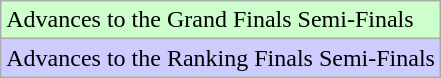<table class="wikitable">
<tr width=30px bgcolor="#ccffcc">
<td>Advances to the Grand Finals Semi-Finals</td>
</tr>
<tr width=10px bgcolor="#CCCCFF">
<td>Advances to the Ranking Finals Semi-Finals</td>
</tr>
</table>
